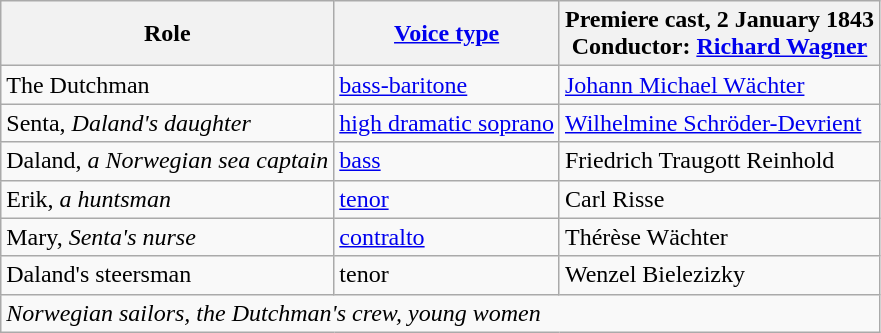<table class="wikitable">
<tr>
<th>Role</th>
<th><a href='#'>Voice type</a></th>
<th>Premiere cast, 2 January 1843<br>Conductor: <a href='#'>Richard Wagner</a></th>
</tr>
<tr>
<td>The Dutchman</td>
<td><a href='#'>bass-baritone</a></td>
<td><a href='#'>Johann Michael Wächter</a></td>
</tr>
<tr>
<td>Senta, <em>Daland's daughter</em></td>
<td><a href='#'>high dramatic soprano</a></td>
<td><a href='#'>Wilhelmine Schröder-Devrient</a></td>
</tr>
<tr>
<td>Daland, <em>a Norwegian sea captain</em></td>
<td><a href='#'>bass</a></td>
<td>Friedrich Traugott Reinhold</td>
</tr>
<tr>
<td>Erik, <em>a huntsman</em></td>
<td><a href='#'>tenor</a></td>
<td>Carl Risse</td>
</tr>
<tr>
<td>Mary, <em>Senta's nurse</em></td>
<td><a href='#'>contralto</a></td>
<td>Thérèse Wächter</td>
</tr>
<tr>
<td>Daland's steersman</td>
<td>tenor</td>
<td>Wenzel Bielezizky</td>
</tr>
<tr>
<td colspan="3"><em>Norwegian sailors, the Dutchman's crew, young women</em></td>
</tr>
</table>
